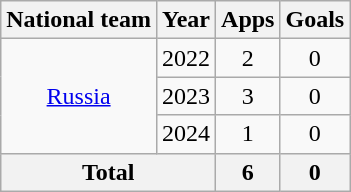<table class="wikitable" style="text-align:center">
<tr>
<th>National team</th>
<th>Year</th>
<th>Apps</th>
<th>Goals</th>
</tr>
<tr>
<td rowspan="3"><a href='#'>Russia</a></td>
<td>2022</td>
<td>2</td>
<td>0</td>
</tr>
<tr>
<td>2023</td>
<td>3</td>
<td>0</td>
</tr>
<tr>
<td>2024</td>
<td>1</td>
<td>0</td>
</tr>
<tr>
<th colspan="2">Total</th>
<th>6</th>
<th>0</th>
</tr>
</table>
